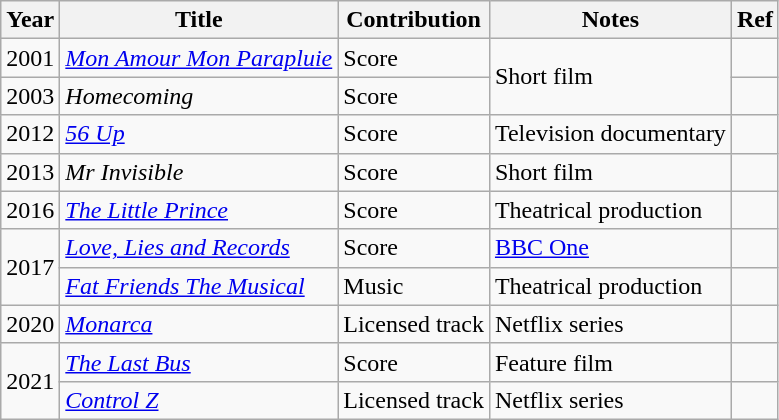<table class="wikitable plainrowheaders sortable">
<tr>
<th scope="col">Year</th>
<th scope="col">Title</th>
<th>Contribution</th>
<th class="unsortable">Notes</th>
<th class="unsortable">Ref</th>
</tr>
<tr>
<td>2001</td>
<td><em><a href='#'>Mon Amour Mon Parapluie</a></em></td>
<td>Score</td>
<td rowspan="2">Short film</td>
<td></td>
</tr>
<tr>
<td>2003</td>
<td><em>Homecoming</em></td>
<td>Score</td>
<td></td>
</tr>
<tr>
<td>2012</td>
<td><em><a href='#'>56 Up</a></em></td>
<td>Score</td>
<td>Television documentary</td>
<td></td>
</tr>
<tr>
<td>2013</td>
<td><em>Mr Invisible</em></td>
<td>Score</td>
<td>Short film</td>
<td></td>
</tr>
<tr>
<td>2016</td>
<td><em><a href='#'>The Little Prince</a></em></td>
<td>Score</td>
<td>Theatrical production</td>
<td></td>
</tr>
<tr>
<td rowspan="2">2017</td>
<td><em><a href='#'>Love, Lies and Records</a></em></td>
<td>Score</td>
<td><a href='#'>BBC One</a></td>
<td></td>
</tr>
<tr>
<td><em><a href='#'>Fat Friends The Musical</a></em></td>
<td>Music</td>
<td>Theatrical production</td>
<td></td>
</tr>
<tr>
<td>2020</td>
<td><em><a href='#'>Monarca</a></em></td>
<td>Licensed track</td>
<td>Netflix series</td>
<td></td>
</tr>
<tr>
<td rowspan="2">2021</td>
<td><em><a href='#'>The Last Bus</a></em></td>
<td>Score</td>
<td>Feature film</td>
<td></td>
</tr>
<tr>
<td><em><a href='#'>Control Z</a></em></td>
<td>Licensed track</td>
<td>Netflix series</td>
<td></td>
</tr>
</table>
